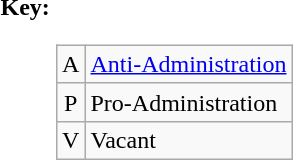<table>
<tr valign=top>
<th>Key:</th>
<td><br><table class=wikitable>
<tr>
<td align=center >A</td>
<td><a href='#'>Anti-Administration</a></td>
</tr>
<tr>
<td align=center >P</td>
<td>Pro-Administration</td>
</tr>
<tr>
<td align=center >V</td>
<td>Vacant</td>
</tr>
</table>
</td>
</tr>
</table>
